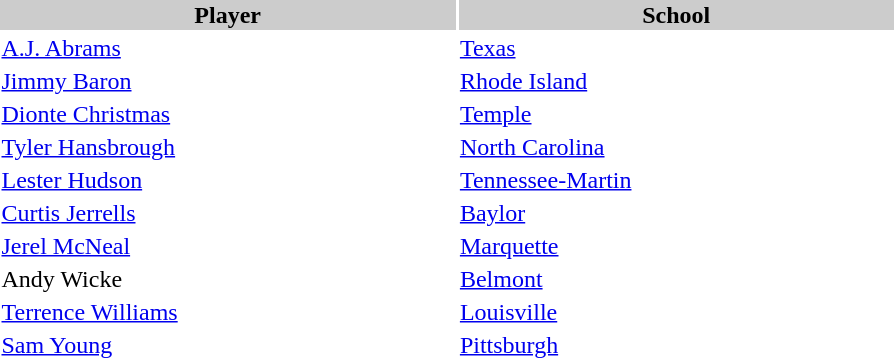<table style="width:600px" "border:'1' 'solid' 'gray' ">
<tr>
<th style="background:#CCCCCC;width:23%">Player</th>
<th style="background:#CCCCCC;width:22%">School</th>
</tr>
<tr>
<td><a href='#'>A.J. Abrams</a></td>
<td><a href='#'>Texas</a></td>
</tr>
<tr>
<td><a href='#'>Jimmy Baron</a></td>
<td><a href='#'>Rhode Island</a></td>
</tr>
<tr>
<td><a href='#'>Dionte Christmas</a></td>
<td><a href='#'>Temple</a></td>
</tr>
<tr>
<td><a href='#'>Tyler Hansbrough</a></td>
<td><a href='#'>North Carolina</a></td>
</tr>
<tr>
<td><a href='#'>Lester Hudson</a></td>
<td><a href='#'>Tennessee-Martin</a></td>
</tr>
<tr>
<td><a href='#'>Curtis Jerrells</a></td>
<td><a href='#'>Baylor</a></td>
</tr>
<tr>
<td><a href='#'>Jerel McNeal</a></td>
<td><a href='#'>Marquette</a></td>
</tr>
<tr>
<td>Andy Wicke</td>
<td><a href='#'>Belmont</a></td>
</tr>
<tr>
<td><a href='#'>Terrence Williams</a></td>
<td><a href='#'>Louisville</a></td>
</tr>
<tr>
<td><a href='#'>Sam Young</a></td>
<td><a href='#'>Pittsburgh</a></td>
</tr>
</table>
